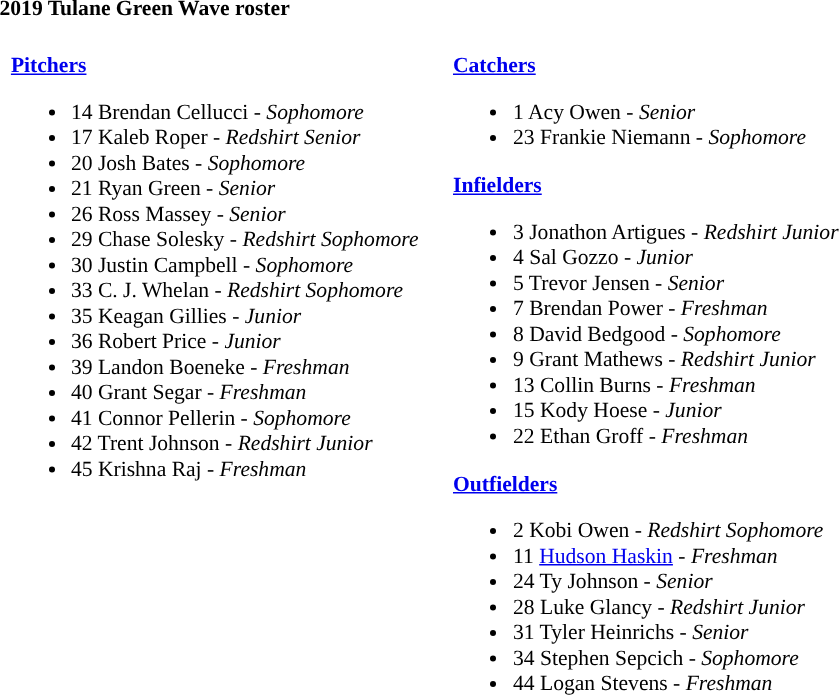<table class="toccolours" style="text-align: left; font-size:90%;">
<tr>
<th colspan="9">2019 Tulane Green Wave roster</th>
</tr>
<tr>
<td width="03"> </td>
<td valign="top"><br><strong><a href='#'>Pitchers</a></strong><ul><li>14 Brendan Cellucci - <em>Sophomore</em></li><li>17 Kaleb Roper - <em>Redshirt Senior</em></li><li>20 Josh Bates - <em>Sophomore</em></li><li>21 Ryan Green - <em>Senior</em></li><li>26 Ross Massey - <em>Senior</em></li><li>29 Chase Solesky - <em>Redshirt Sophomore</em></li><li>30 Justin Campbell - <em>Sophomore</em></li><li>33 C. J. Whelan - <em>Redshirt Sophomore</em></li><li>35 Keagan Gillies - <em>Junior</em></li><li>36 Robert Price - <em>Junior</em></li><li>39 Landon Boeneke - <em>Freshman</em></li><li>40 Grant Segar - <em>Freshman</em></li><li>41 Connor Pellerin - <em>Sophomore</em></li><li>42 Trent Johnson - <em>Redshirt Junior</em></li><li>45 Krishna Raj - <em>Freshman</em></li></ul></td>
<td width="15"> </td>
<td valign="top"><br><strong><a href='#'>Catchers</a></strong><ul><li>1 Acy Owen - <em>Senior</em></li><li>23 Frankie Niemann - <em>Sophomore</em></li></ul><strong><a href='#'>Infielders</a></strong><ul><li>3 Jonathon Artigues - <em>Redshirt Junior</em></li><li>4 Sal Gozzo - <em>Junior</em></li><li>5 Trevor Jensen - <em>Senior</em></li><li>7 Brendan Power - <em>Freshman</em></li><li>8 David Bedgood - <em>Sophomore</em></li><li>9 Grant Mathews - <em>Redshirt Junior</em></li><li>13 Collin Burns - <em>Freshman</em></li><li>15 Kody Hoese - <em>Junior</em></li><li>22 Ethan Groff - <em>Freshman</em></li></ul><strong><a href='#'>Outfielders</a></strong><ul><li>2 Kobi Owen - <em>Redshirt Sophomore</em></li><li>11 <a href='#'>Hudson Haskin</a> - <em>Freshman</em></li><li>24 Ty Johnson - <em>Senior</em></li><li>28 Luke Glancy - <em>Redshirt Junior</em></li><li>31 Tyler Heinrichs - <em>Senior</em></li><li>34 Stephen Sepcich - <em>Sophomore</em></li><li>44 Logan Stevens - <em>Freshman</em></li></ul></td>
</tr>
</table>
